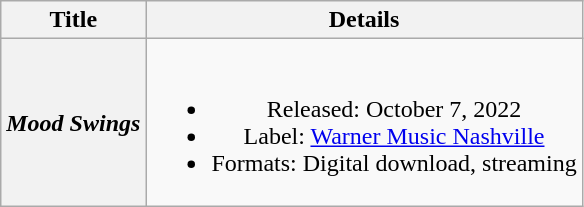<table class="wikitable plainrowheaders" style="text-align:center;">
<tr>
<th scope="col">Title</th>
<th scope="col">Details</th>
</tr>
<tr>
<th scope="row"><em>Mood Swings</em></th>
<td><br><ul><li>Released: October 7, 2022</li><li>Label: <a href='#'>Warner Music Nashville</a></li><li>Formats: Digital download, streaming</li></ul></td>
</tr>
</table>
